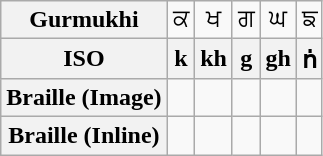<table class="wikitable Unicode" style="text-align:center;">
<tr>
<th>Gurmukhi</th>
<td>ਕ</td>
<td>ਖ</td>
<td>ਗ</td>
<td>ਘ</td>
<td>ਙ</td>
</tr>
<tr>
<th>ISO</th>
<th>k</th>
<th>kh</th>
<th>g</th>
<th>gh</th>
<th>ṅ</th>
</tr>
<tr>
<th>Braille (Image)</th>
<td></td>
<td></td>
<td></td>
<td></td>
<td></td>
</tr>
<tr>
<th>Braille (Inline)</th>
<td></td>
<td></td>
<td></td>
<td></td>
<td></td>
</tr>
</table>
